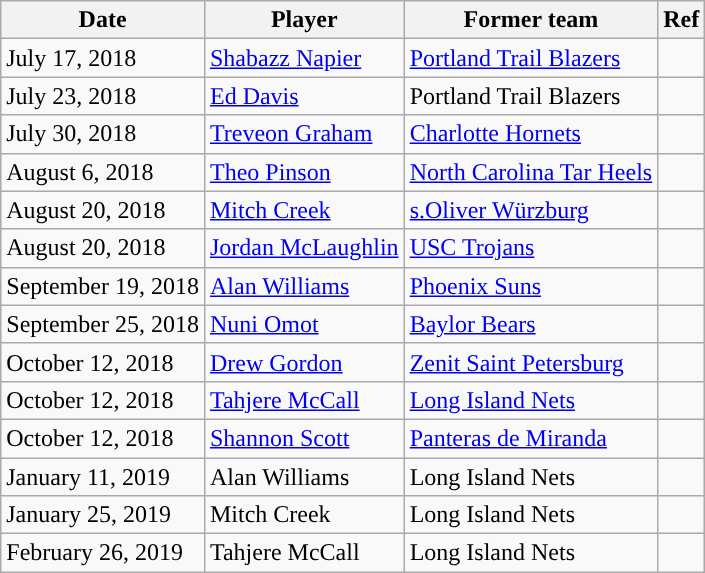<table class="wikitable" style="text-align:left;">
<tr>
<th>Date</th>
<th>Player</th>
<th>Former team</th>
<th>Ref</th>
</tr>
<tr>
<td>July 17, 2018</td>
<td><a href='#'>Shabazz Napier</a></td>
<td><a href='#'>Portland Trail Blazers</a></td>
<td></td>
</tr>
<tr>
<td>July 23, 2018</td>
<td><a href='#'>Ed Davis</a></td>
<td>Portland Trail Blazers</td>
<td></td>
</tr>
<tr>
<td>July 30, 2018</td>
<td><a href='#'>Treveon Graham</a></td>
<td><a href='#'>Charlotte Hornets</a></td>
<td></td>
</tr>
<tr>
<td>August 6, 2018</td>
<td><a href='#'>Theo Pinson</a></td>
<td><a href='#'>North Carolina Tar Heels</a></td>
<td></td>
</tr>
<tr>
<td>August 20, 2018</td>
<td><a href='#'>Mitch Creek</a></td>
<td><a href='#'>s.Oliver Würzburg</a></td>
<td></td>
</tr>
<tr>
<td>August 20, 2018</td>
<td><a href='#'>Jordan McLaughlin</a></td>
<td><a href='#'>USC Trojans</a></td>
<td></td>
</tr>
<tr>
<td>September 19, 2018</td>
<td><a href='#'>Alan Williams</a></td>
<td><a href='#'>Phoenix Suns</a></td>
<td></td>
</tr>
<tr>
<td>September 25, 2018</td>
<td><a href='#'>Nuni Omot</a></td>
<td><a href='#'>Baylor Bears</a></td>
<td></td>
</tr>
<tr>
<td>October 12, 2018</td>
<td><a href='#'>Drew Gordon</a></td>
<td><a href='#'>Zenit Saint Petersburg</a></td>
<td></td>
</tr>
<tr>
<td>October 12, 2018</td>
<td><a href='#'>Tahjere McCall</a></td>
<td><a href='#'>Long Island Nets</a></td>
<td></td>
</tr>
<tr>
<td>October 12, 2018</td>
<td><a href='#'>Shannon Scott</a></td>
<td><a href='#'>Panteras de Miranda</a></td>
<td></td>
</tr>
<tr>
<td>January 11, 2019</td>
<td>Alan Williams</td>
<td>Long Island Nets</td>
<td></td>
</tr>
<tr>
<td>January 25, 2019</td>
<td>Mitch Creek</td>
<td>Long Island Nets</td>
<td></td>
</tr>
<tr>
<td>February 26, 2019</td>
<td>Tahjere McCall</td>
<td>Long Island Nets</td>
<td></td>
</tr>
</table>
